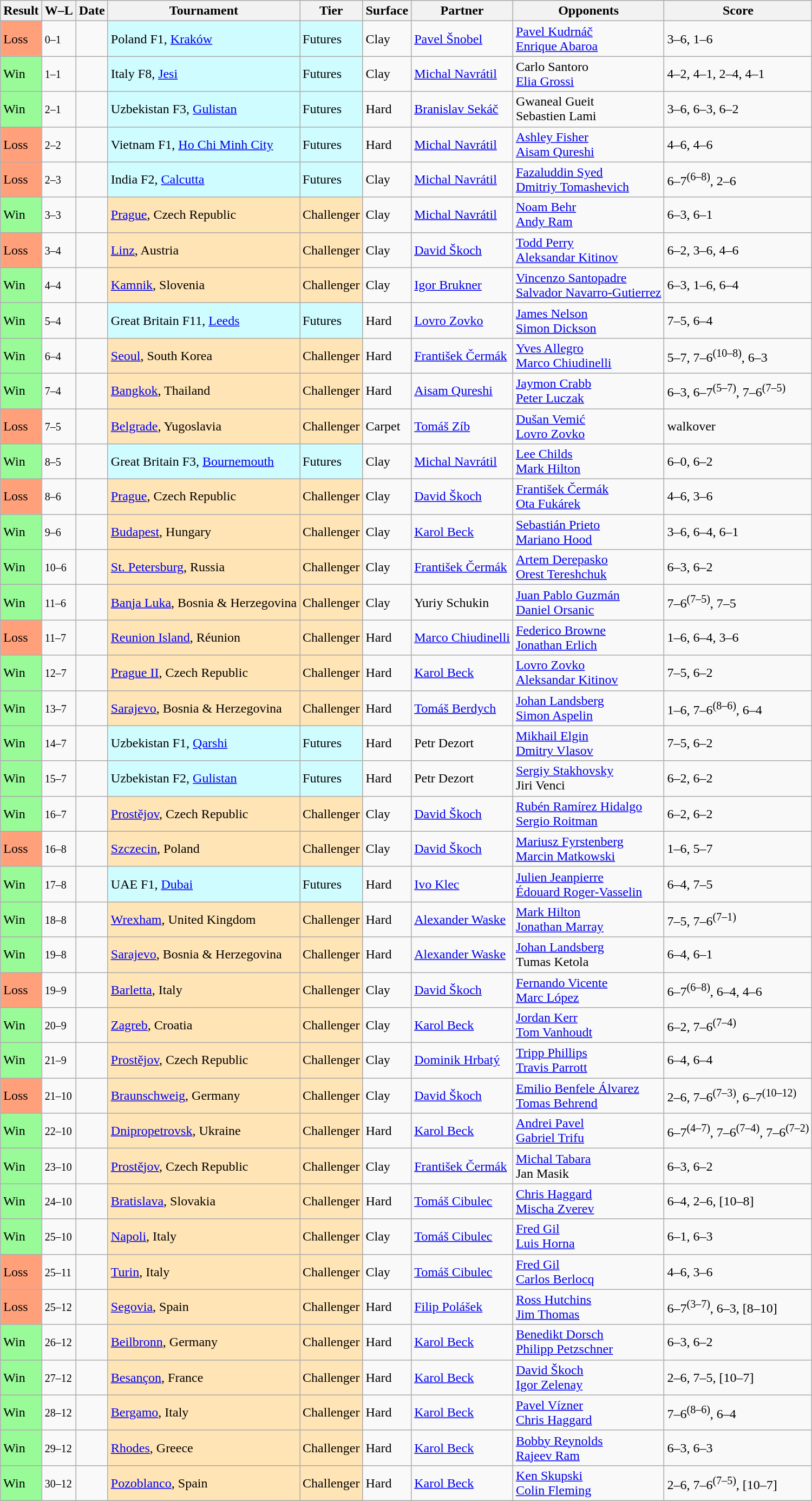<table class="sortable wikitable">
<tr>
<th>Result</th>
<th class="unsortable">W–L</th>
<th>Date</th>
<th>Tournament</th>
<th>Tier</th>
<th>Surface</th>
<th>Partner</th>
<th>Opponents</th>
<th class="unsortable">Score</th>
</tr>
<tr>
<td bgcolor=FFA07A>Loss</td>
<td><small>0–1</small></td>
<td></td>
<td style="background:#cffcff;">Poland F1, <a href='#'>Kraków</a></td>
<td style="background:#cffcff;">Futures</td>
<td>Clay</td>
<td> <a href='#'>Pavel Šnobel</a></td>
<td> <a href='#'>Pavel Kudrnáč</a> <br>  <a href='#'>Enrique Abaroa</a></td>
<td>3–6, 1–6</td>
</tr>
<tr>
<td bgcolor=98FB98>Win</td>
<td><small>1–1</small></td>
<td></td>
<td style="background:#cffcff;">Italy F8, <a href='#'>Jesi</a></td>
<td style="background:#cffcff;">Futures</td>
<td>Clay</td>
<td> <a href='#'>Michal Navrátil</a></td>
<td> Carlo Santoro <br>  <a href='#'>Elia Grossi</a></td>
<td>4–2, 4–1, 2–4, 4–1</td>
</tr>
<tr>
<td bgcolor=98FB98>Win</td>
<td><small>2–1</small></td>
<td></td>
<td style="background:#cffcff;">Uzbekistan F3, <a href='#'>Gulistan</a></td>
<td style="background:#cffcff;">Futures</td>
<td>Hard</td>
<td> <a href='#'>Branislav Sekáč</a></td>
<td> Gwaneal Gueit <br>  Sebastien Lami</td>
<td>3–6, 6–3, 6–2</td>
</tr>
<tr>
<td bgcolor=FFA07A>Loss</td>
<td><small>2–2</small></td>
<td></td>
<td style="background:#cffcff;">Vietnam F1, <a href='#'>Ho Chi Minh City</a></td>
<td style="background:#cffcff;">Futures</td>
<td>Hard</td>
<td> <a href='#'>Michal Navrátil</a></td>
<td> <a href='#'>Ashley Fisher</a> <br>  <a href='#'>Aisam Qureshi</a></td>
<td>4–6, 4–6</td>
</tr>
<tr>
<td bgcolor=FFA07A>Loss</td>
<td><small>2–3</small></td>
<td></td>
<td style="background:#cffcff;">India F2, <a href='#'>Calcutta</a></td>
<td style="background:#cffcff;">Futures</td>
<td>Clay</td>
<td> <a href='#'>Michal Navrátil</a></td>
<td> <a href='#'>Fazaluddin Syed</a> <br>  <a href='#'>Dmitriy Tomashevich</a></td>
<td>6–7<sup>(6–8)</sup>, 2–6</td>
</tr>
<tr>
<td bgcolor=98FB98>Win</td>
<td><small>3–3</small></td>
<td></td>
<td style="background:moccasin;"><a href='#'>Prague</a>, Czech Republic</td>
<td style="background:moccasin;">Challenger</td>
<td>Clay</td>
<td> <a href='#'>Michal Navrátil</a></td>
<td> <a href='#'>Noam Behr</a> <br>  <a href='#'>Andy Ram</a></td>
<td>6–3, 6–1</td>
</tr>
<tr>
<td bgcolor=FFA07A>Loss</td>
<td><small>3–4</small></td>
<td></td>
<td style="background:moccasin;"><a href='#'>Linz</a>, Austria</td>
<td style="background:moccasin;">Challenger</td>
<td>Clay</td>
<td> <a href='#'>David Škoch</a></td>
<td> <a href='#'>Todd Perry</a> <br>  <a href='#'>Aleksandar Kitinov</a></td>
<td>6–2, 3–6, 4–6</td>
</tr>
<tr>
<td bgcolor=98FB98>Win</td>
<td><small>4–4</small></td>
<td></td>
<td style="background:moccasin;"><a href='#'>Kamnik</a>, Slovenia</td>
<td style="background:moccasin;">Challenger</td>
<td>Clay</td>
<td> <a href='#'>Igor Brukner</a></td>
<td> <a href='#'>Vincenzo Santopadre</a> <br>  <a href='#'>Salvador Navarro-Gutierrez</a></td>
<td>6–3, 1–6, 6–4</td>
</tr>
<tr>
<td bgcolor=98FB98>Win</td>
<td><small>5–4</small></td>
<td></td>
<td style="background:#cffcff;">Great Britain F11, <a href='#'>Leeds</a></td>
<td style="background:#cffcff;">Futures</td>
<td>Hard</td>
<td> <a href='#'>Lovro Zovko</a></td>
<td> <a href='#'>James Nelson</a> <br>  <a href='#'>Simon Dickson</a></td>
<td>7–5, 6–4</td>
</tr>
<tr>
<td bgcolor=98FB98>Win</td>
<td><small>6–4</small></td>
<td></td>
<td style="background:moccasin;"><a href='#'>Seoul</a>, South Korea</td>
<td style="background:moccasin;">Challenger</td>
<td>Hard</td>
<td> <a href='#'>František Čermák</a></td>
<td> <a href='#'>Yves Allegro</a> <br>  <a href='#'>Marco Chiudinelli</a></td>
<td>5–7, 7–6<sup>(10–8)</sup>, 6–3</td>
</tr>
<tr>
<td bgcolor=98FB98>Win</td>
<td><small>7–4</small></td>
<td></td>
<td style="background:moccasin;"><a href='#'>Bangkok</a>, Thailand</td>
<td style="background:moccasin;">Challenger</td>
<td>Hard</td>
<td> <a href='#'>Aisam Qureshi</a></td>
<td> <a href='#'>Jaymon Crabb</a> <br>  <a href='#'>Peter Luczak</a></td>
<td>6–3, 6–7<sup>(5–7)</sup>, 7–6<sup>(7–5)</sup></td>
</tr>
<tr>
<td bgcolor=FFA07A>Loss</td>
<td><small>7–5</small></td>
<td></td>
<td style="background:moccasin;"><a href='#'>Belgrade</a>, Yugoslavia</td>
<td style="background:moccasin;">Challenger</td>
<td>Carpet</td>
<td> <a href='#'>Tomáš Zíb</a></td>
<td> <a href='#'>Dušan Vemić</a> <br>  <a href='#'>Lovro Zovko</a></td>
<td>walkover</td>
</tr>
<tr>
<td bgcolor=98FB98>Win</td>
<td><small>8–5</small></td>
<td></td>
<td style="background:#cffcff;">Great Britain F3, <a href='#'>Bournemouth</a></td>
<td style="background:#cffcff;">Futures</td>
<td>Clay</td>
<td> <a href='#'>Michal Navrátil</a></td>
<td> <a href='#'>Lee Childs</a> <br>  <a href='#'>Mark Hilton</a></td>
<td>6–0, 6–2</td>
</tr>
<tr>
<td bgcolor=FFA07A>Loss</td>
<td><small>8–6</small></td>
<td></td>
<td style="background:moccasin;"><a href='#'>Prague</a>, Czech Republic</td>
<td style="background:moccasin;">Challenger</td>
<td>Clay</td>
<td> <a href='#'>David Škoch</a></td>
<td> <a href='#'>František Čermák</a> <br>  <a href='#'>Ota Fukárek</a></td>
<td>4–6, 3–6</td>
</tr>
<tr>
<td bgcolor=98FB98>Win</td>
<td><small>9–6</small></td>
<td></td>
<td style="background:moccasin;"><a href='#'>Budapest</a>, Hungary</td>
<td style="background:moccasin;">Challenger</td>
<td>Clay</td>
<td> <a href='#'>Karol Beck</a></td>
<td> <a href='#'>Sebastián Prieto</a> <br>  <a href='#'>Mariano Hood</a></td>
<td>3–6, 6–4, 6–1</td>
</tr>
<tr>
<td bgcolor=98FB98>Win</td>
<td><small>10–6</small></td>
<td></td>
<td style="background:moccasin;"><a href='#'>St. Petersburg</a>, Russia</td>
<td style="background:moccasin;">Challenger</td>
<td>Clay</td>
<td> <a href='#'>František Čermák</a></td>
<td> <a href='#'>Artem Derepasko</a> <br>  <a href='#'>Orest Tereshchuk</a></td>
<td>6–3, 6–2</td>
</tr>
<tr>
<td bgcolor=98FB98>Win</td>
<td><small>11–6</small></td>
<td></td>
<td style="background:moccasin;"><a href='#'>Banja Luka</a>, Bosnia & Herzegovina</td>
<td style="background:moccasin;">Challenger</td>
<td>Clay</td>
<td> Yuriy Schukin</td>
<td> <a href='#'>Juan Pablo Guzmán</a> <br>  <a href='#'>Daniel Orsanic</a></td>
<td>7–6<sup>(7–5)</sup>, 7–5</td>
</tr>
<tr>
<td bgcolor=FFA07A>Loss</td>
<td><small>11–7</small></td>
<td></td>
<td style="background:moccasin;"><a href='#'>Reunion Island</a>, Réunion</td>
<td style="background:moccasin;">Challenger</td>
<td>Hard</td>
<td> <a href='#'>Marco Chiudinelli</a></td>
<td> <a href='#'>Federico Browne</a> <br>  <a href='#'>Jonathan Erlich</a></td>
<td>1–6, 6–4, 3–6</td>
</tr>
<tr>
<td bgcolor=98FB98>Win</td>
<td><small>12–7</small></td>
<td></td>
<td style="background:moccasin;"><a href='#'>Prague II</a>, Czech Republic</td>
<td style="background:moccasin;">Challenger</td>
<td>Hard</td>
<td> <a href='#'>Karol Beck</a></td>
<td> <a href='#'>Lovro Zovko</a> <br>  <a href='#'>Aleksandar Kitinov</a></td>
<td>7–5, 6–2</td>
</tr>
<tr>
<td bgcolor=98FB98>Win</td>
<td><small>13–7</small></td>
<td></td>
<td style="background:moccasin;"><a href='#'>Sarajevo</a>, Bosnia & Herzegovina</td>
<td style="background:moccasin;">Challenger</td>
<td>Hard</td>
<td> <a href='#'>Tomáš Berdych</a></td>
<td> <a href='#'>Johan Landsberg</a> <br>  <a href='#'>Simon Aspelin</a></td>
<td>1–6, 7–6<sup>(8–6)</sup>, 6–4</td>
</tr>
<tr>
<td bgcolor=98FB98>Win</td>
<td><small>14–7</small></td>
<td></td>
<td style="background:#cffcff;">Uzbekistan F1, <a href='#'>Qarshi</a></td>
<td style="background:#cffcff;">Futures</td>
<td>Hard</td>
<td> Petr Dezort</td>
<td> <a href='#'>Mikhail Elgin</a> <br>  <a href='#'>Dmitry Vlasov</a></td>
<td>7–5, 6–2</td>
</tr>
<tr>
<td bgcolor=98FB98>Win</td>
<td><small>15–7</small></td>
<td></td>
<td style="background:#cffcff;">Uzbekistan F2, <a href='#'>Gulistan</a></td>
<td style="background:#cffcff;">Futures</td>
<td>Hard</td>
<td> Petr Dezort</td>
<td> <a href='#'>Sergiy Stakhovsky</a> <br>  Jiri Venci</td>
<td>6–2, 6–2</td>
</tr>
<tr>
<td bgcolor=98FB98>Win</td>
<td><small>16–7</small></td>
<td></td>
<td style="background:moccasin;"><a href='#'>Prostějov</a>, Czech Republic</td>
<td style="background:moccasin;">Challenger</td>
<td>Clay</td>
<td> <a href='#'>David Škoch</a></td>
<td> <a href='#'>Rubén Ramírez Hidalgo</a> <br>  <a href='#'>Sergio Roitman</a></td>
<td>6–2, 6–2</td>
</tr>
<tr>
<td bgcolor=FFA07A>Loss</td>
<td><small>16–8</small></td>
<td></td>
<td style="background:moccasin;"><a href='#'>Szczecin</a>, Poland</td>
<td style="background:moccasin;">Challenger</td>
<td>Clay</td>
<td> <a href='#'>David Škoch</a></td>
<td> <a href='#'>Mariusz Fyrstenberg</a> <br>  <a href='#'>Marcin Matkowski</a></td>
<td>1–6, 5–7</td>
</tr>
<tr>
<td bgcolor=98FB98>Win</td>
<td><small>17–8</small></td>
<td></td>
<td style="background:#cffcff;">UAE F1, <a href='#'>Dubai</a></td>
<td style="background:#cffcff;">Futures</td>
<td>Hard</td>
<td> <a href='#'>Ivo Klec</a></td>
<td> <a href='#'>Julien Jeanpierre</a> <br>  <a href='#'>Édouard Roger-Vasselin</a></td>
<td>6–4, 7–5</td>
</tr>
<tr>
<td bgcolor=98FB98>Win</td>
<td><small>18–8</small></td>
<td></td>
<td style="background:moccasin;"><a href='#'>Wrexham</a>, United Kingdom</td>
<td style="background:moccasin;">Challenger</td>
<td>Hard</td>
<td> <a href='#'>Alexander Waske</a></td>
<td> <a href='#'>Mark Hilton</a> <br>  <a href='#'>Jonathan Marray</a></td>
<td>7–5, 7–6<sup>(7–1)</sup></td>
</tr>
<tr>
<td bgcolor=98FB98>Win</td>
<td><small>19–8</small></td>
<td></td>
<td style="background:moccasin;"><a href='#'>Sarajevo</a>, Bosnia & Herzegovina</td>
<td style="background:moccasin;">Challenger</td>
<td>Hard</td>
<td> <a href='#'>Alexander Waske</a></td>
<td> <a href='#'>Johan Landsberg</a> <br>  Tumas Ketola</td>
<td>6–4, 6–1</td>
</tr>
<tr>
<td bgcolor=FFA07A>Loss</td>
<td><small>19–9</small></td>
<td></td>
<td style="background:moccasin;"><a href='#'>Barletta</a>, Italy</td>
<td style="background:moccasin;">Challenger</td>
<td>Clay</td>
<td> <a href='#'>David Škoch</a></td>
<td> <a href='#'>Fernando Vicente</a> <br>  <a href='#'>Marc López</a></td>
<td>6–7<sup>(6–8)</sup>, 6–4, 4–6</td>
</tr>
<tr>
<td bgcolor=98FB98>Win</td>
<td><small>20–9</small></td>
<td></td>
<td style="background:moccasin;"><a href='#'>Zagreb</a>, Croatia</td>
<td style="background:moccasin;">Challenger</td>
<td>Clay</td>
<td> <a href='#'>Karol Beck</a></td>
<td> <a href='#'>Jordan Kerr</a> <br>  <a href='#'>Tom Vanhoudt</a></td>
<td>6–2, 7–6<sup>(7–4)</sup></td>
</tr>
<tr>
<td bgcolor=98FB98>Win</td>
<td><small>21–9</small></td>
<td></td>
<td style="background:moccasin;"><a href='#'>Prostějov</a>, Czech Republic</td>
<td style="background:moccasin;">Challenger</td>
<td>Clay</td>
<td> <a href='#'>Dominik Hrbatý</a></td>
<td> <a href='#'>Tripp Phillips</a> <br>  <a href='#'>Travis Parrott</a></td>
<td>6–4, 6–4</td>
</tr>
<tr>
<td bgcolor=FFA07A>Loss</td>
<td><small>21–10</small></td>
<td></td>
<td style="background:moccasin;"><a href='#'>Braunschweig</a>, Germany</td>
<td style="background:moccasin;">Challenger</td>
<td>Clay</td>
<td> <a href='#'>David Škoch</a></td>
<td> <a href='#'>Emilio Benfele Álvarez</a> <br>  <a href='#'>Tomas Behrend</a></td>
<td>2–6, 7–6<sup>(7–3)</sup>, 6–7<sup>(10–12)</sup></td>
</tr>
<tr>
<td bgcolor=98FB98>Win</td>
<td><small>22–10</small></td>
<td></td>
<td style="background:moccasin;"><a href='#'>Dnipropetrovsk</a>, Ukraine</td>
<td style="background:moccasin;">Challenger</td>
<td>Hard</td>
<td> <a href='#'>Karol Beck</a></td>
<td> <a href='#'>Andrei Pavel</a> <br>  <a href='#'>Gabriel Trifu</a></td>
<td>6–7<sup>(4–7)</sup>, 7–6<sup>(7–4)</sup>, 7–6<sup>(7–2)</sup></td>
</tr>
<tr>
<td bgcolor=98FB98>Win</td>
<td><small>23–10</small></td>
<td></td>
<td style="background:moccasin;"><a href='#'>Prostějov</a>, Czech Republic</td>
<td style="background:moccasin;">Challenger</td>
<td>Clay</td>
<td> <a href='#'>František Čermák</a></td>
<td> <a href='#'>Michal Tabara</a> <br>  Jan Masik</td>
<td>6–3, 6–2</td>
</tr>
<tr>
<td bgcolor=98FB98>Win</td>
<td><small>24–10</small></td>
<td></td>
<td style="background:moccasin;"><a href='#'>Bratislava</a>, Slovakia</td>
<td style="background:moccasin;">Challenger</td>
<td>Hard</td>
<td> <a href='#'>Tomáš Cibulec</a></td>
<td> <a href='#'>Chris Haggard</a> <br>  <a href='#'>Mischa Zverev</a></td>
<td>6–4, 2–6, [10–8]</td>
</tr>
<tr>
<td bgcolor=98FB98>Win</td>
<td><small>25–10</small></td>
<td></td>
<td style="background:moccasin;"><a href='#'>Napoli</a>, Italy</td>
<td style="background:moccasin;">Challenger</td>
<td>Clay</td>
<td> <a href='#'>Tomáš Cibulec</a></td>
<td> <a href='#'>Fred Gil</a> <br>  <a href='#'>Luis Horna</a></td>
<td>6–1, 6–3</td>
</tr>
<tr>
<td bgcolor=FFA07A>Loss</td>
<td><small>25–11</small></td>
<td></td>
<td style="background:moccasin;"><a href='#'>Turin</a>, Italy</td>
<td style="background:moccasin;">Challenger</td>
<td>Clay</td>
<td> <a href='#'>Tomáš Cibulec</a></td>
<td> <a href='#'>Fred Gil</a> <br>  <a href='#'>Carlos Berlocq</a></td>
<td>4–6, 3–6</td>
</tr>
<tr>
<td bgcolor=FFA07A>Loss</td>
<td><small>25–12</small></td>
<td></td>
<td style="background:moccasin;"><a href='#'>Segovia</a>, Spain</td>
<td style="background:moccasin;">Challenger</td>
<td>Hard</td>
<td> <a href='#'>Filip Polášek</a></td>
<td> <a href='#'>Ross Hutchins</a> <br>  <a href='#'>Jim Thomas</a></td>
<td>6–7<sup>(3–7)</sup>, 6–3, [8–10]</td>
</tr>
<tr>
<td bgcolor=98FB98>Win</td>
<td><small>26–12</small></td>
<td></td>
<td style="background:moccasin;"><a href='#'>Beilbronn</a>, Germany</td>
<td style="background:moccasin;">Challenger</td>
<td>Hard</td>
<td> <a href='#'>Karol Beck</a></td>
<td> <a href='#'>Benedikt Dorsch</a> <br>  <a href='#'>Philipp Petzschner</a></td>
<td>6–3, 6–2</td>
</tr>
<tr>
<td bgcolor=98FB98>Win</td>
<td><small>27–12</small></td>
<td></td>
<td style="background:moccasin;"><a href='#'>Besançon</a>, France</td>
<td style="background:moccasin;">Challenger</td>
<td>Hard</td>
<td> <a href='#'>Karol Beck</a></td>
<td> <a href='#'>David Škoch</a> <br>  <a href='#'>Igor Zelenay</a></td>
<td>2–6, 7–5, [10–7]</td>
</tr>
<tr>
<td bgcolor=98FB98>Win</td>
<td><small>28–12</small></td>
<td></td>
<td style="background:moccasin;"><a href='#'>Bergamo</a>, Italy</td>
<td style="background:moccasin;">Challenger</td>
<td>Hard</td>
<td> <a href='#'>Karol Beck</a></td>
<td> <a href='#'>Pavel Vízner</a> <br>  <a href='#'>Chris Haggard</a></td>
<td>7–6<sup>(8–6)</sup>, 6–4</td>
</tr>
<tr>
<td bgcolor=98FB98>Win</td>
<td><small>29–12</small></td>
<td></td>
<td style="background:moccasin;"><a href='#'>Rhodes</a>, Greece</td>
<td style="background:moccasin;">Challenger</td>
<td>Hard</td>
<td> <a href='#'>Karol Beck</a></td>
<td> <a href='#'>Bobby Reynolds</a> <br>  <a href='#'>Rajeev Ram</a></td>
<td>6–3, 6–3</td>
</tr>
<tr>
<td bgcolor=98FB98>Win</td>
<td><small>30–12</small></td>
<td></td>
<td style="background:moccasin;"><a href='#'>Pozoblanco</a>, Spain</td>
<td style="background:moccasin;">Challenger</td>
<td>Hard</td>
<td> <a href='#'>Karol Beck</a></td>
<td> <a href='#'>Ken Skupski</a> <br>  <a href='#'>Colin Fleming</a></td>
<td>2–6, 7–6<sup>(7–5)</sup>, [10–7]</td>
</tr>
</table>
